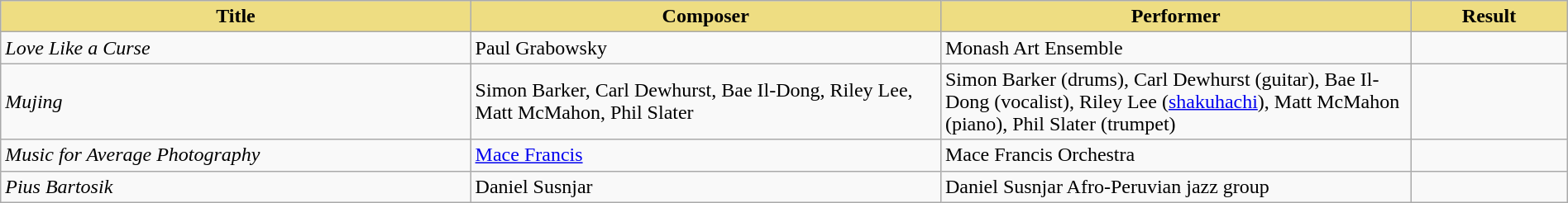<table class="wikitable" width=100%>
<tr>
<th style="width:30%;background:#EEDD82;">Title</th>
<th style="width:30%;background:#EEDD82;">Composer</th>
<th style="width:30%;background:#EEDD82;">Performer</th>
<th style="width:10%;background:#EEDD82;">Result<br></th>
</tr>
<tr>
<td><em>Love Like a Curse</em></td>
<td>Paul Grabowsky</td>
<td>Monash Art Ensemble</td>
<td></td>
</tr>
<tr>
<td><em>Mujing</em></td>
<td>Simon Barker, Carl Dewhurst, Bae Il-Dong, Riley Lee, Matt McMahon, Phil Slater</td>
<td>Simon Barker (drums), Carl Dewhurst (guitar), Bae Il-Dong (vocalist), Riley Lee (<a href='#'>shakuhachi</a>), Matt McMahon (piano), Phil Slater (trumpet)</td>
<td></td>
</tr>
<tr>
<td><em>Music for Average Photography</em></td>
<td><a href='#'>Mace Francis</a></td>
<td>Mace Francis Orchestra</td>
<td></td>
</tr>
<tr>
<td><em>Pius Bartosik</em></td>
<td>Daniel Susnjar</td>
<td>Daniel Susnjar Afro-Peruvian jazz group</td>
<td></td>
</tr>
</table>
